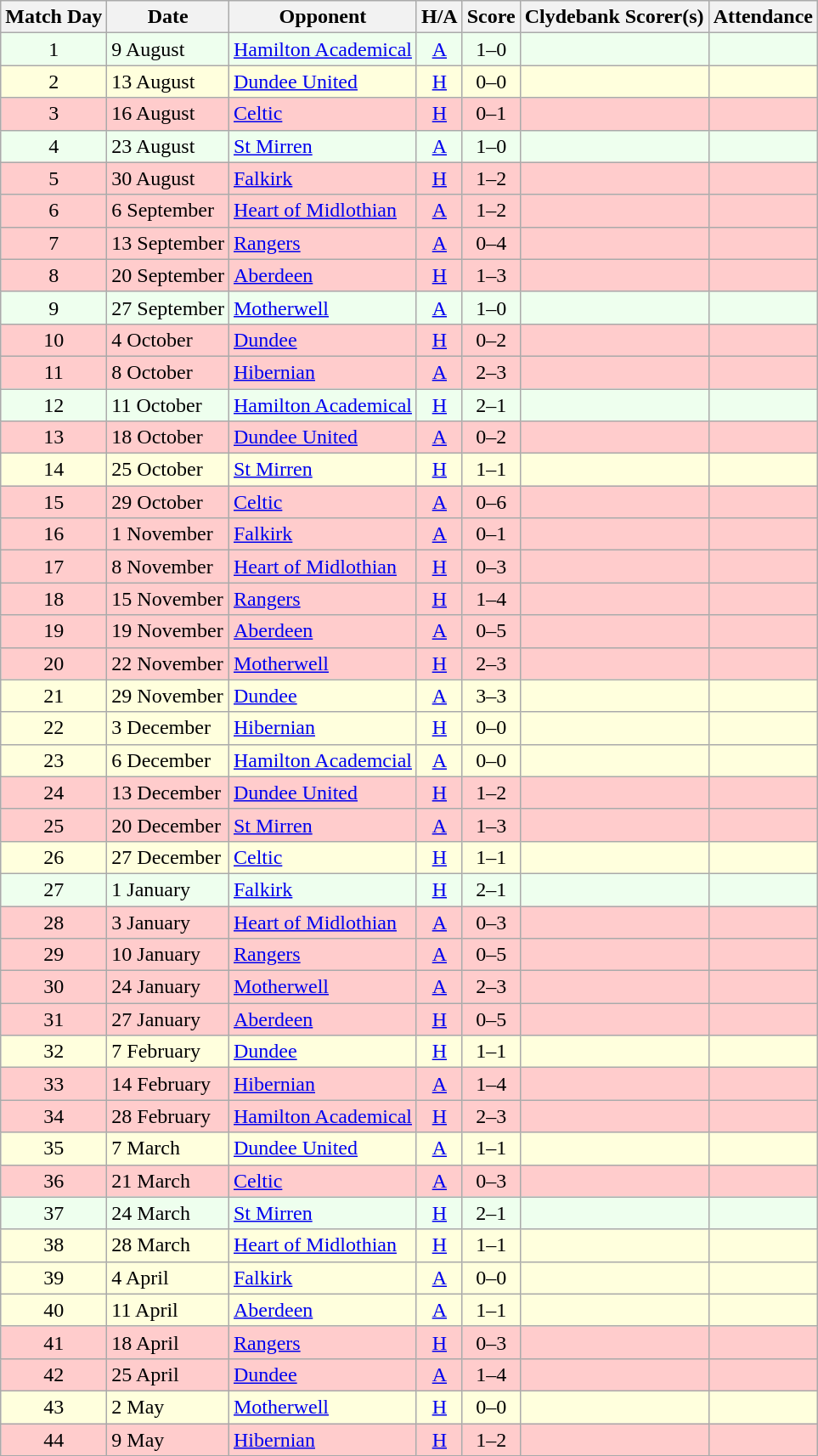<table class="wikitable" style="text-align:center">
<tr>
<th>Match Day</th>
<th>Date</th>
<th>Opponent</th>
<th>H/A</th>
<th>Score</th>
<th>Clydebank Scorer(s)</th>
<th>Attendance</th>
</tr>
<tr bgcolor=#EEFFEE>
<td>1</td>
<td align=left>9 August</td>
<td align=left><a href='#'>Hamilton Academical</a></td>
<td><a href='#'>A</a></td>
<td>1–0</td>
<td align=left></td>
<td></td>
</tr>
<tr bgcolor=#FFFFDD>
<td>2</td>
<td align=left>13 August</td>
<td align=left><a href='#'>Dundee United</a></td>
<td><a href='#'>H</a></td>
<td>0–0</td>
<td align=left></td>
<td></td>
</tr>
<tr bgcolor=#FFCCCC>
<td>3</td>
<td align=left>16 August</td>
<td align=left><a href='#'>Celtic</a></td>
<td><a href='#'>H</a></td>
<td>0–1</td>
<td align=left></td>
<td></td>
</tr>
<tr bgcolor=#EEFFEE>
<td>4</td>
<td align=left>23 August</td>
<td align=left><a href='#'>St Mirren</a></td>
<td><a href='#'>A</a></td>
<td>1–0</td>
<td align=left></td>
<td></td>
</tr>
<tr bgcolor=#FFCCCC>
<td>5</td>
<td align=left>30 August</td>
<td align=left><a href='#'>Falkirk</a></td>
<td><a href='#'>H</a></td>
<td>1–2</td>
<td align=left></td>
<td></td>
</tr>
<tr bgcolor=#FFCCCC>
<td>6</td>
<td align=left>6 September</td>
<td align=left><a href='#'>Heart of Midlothian</a></td>
<td><a href='#'>A</a></td>
<td>1–2</td>
<td align=left></td>
<td></td>
</tr>
<tr bgcolor=#FFCCCC>
<td>7</td>
<td align=left>13 September</td>
<td align=left><a href='#'>Rangers</a></td>
<td><a href='#'>A</a></td>
<td>0–4</td>
<td align=left></td>
<td></td>
</tr>
<tr bgcolor=#FFCCCC>
<td>8</td>
<td align=left>20 September</td>
<td align=left><a href='#'>Aberdeen</a></td>
<td><a href='#'>H</a></td>
<td>1–3</td>
<td align=left></td>
<td></td>
</tr>
<tr bgcolor=#EEFFEE>
<td>9</td>
<td align=left>27 September</td>
<td align=left><a href='#'>Motherwell</a></td>
<td><a href='#'>A</a></td>
<td>1–0</td>
<td align=left></td>
<td></td>
</tr>
<tr bgcolor=#FFCCCC>
<td>10</td>
<td align=left>4 October</td>
<td align=left><a href='#'>Dundee</a></td>
<td><a href='#'>H</a></td>
<td>0–2</td>
<td align=left></td>
<td></td>
</tr>
<tr bgcolor=#FFCCCC>
<td>11</td>
<td align=left>8 October</td>
<td align=left><a href='#'>Hibernian</a></td>
<td><a href='#'>A</a></td>
<td>2–3</td>
<td align=left></td>
<td></td>
</tr>
<tr bgcolor=#EEFFEE>
<td>12</td>
<td align=left>11 October</td>
<td align=left><a href='#'>Hamilton Academical</a></td>
<td><a href='#'>H</a></td>
<td>2–1</td>
<td align=left></td>
<td></td>
</tr>
<tr bgcolor=#FFCCCC>
<td>13</td>
<td align=left>18 October</td>
<td align=left><a href='#'>Dundee United</a></td>
<td><a href='#'>A</a></td>
<td>0–2</td>
<td align=left></td>
<td></td>
</tr>
<tr bgcolor=#FFFFDD>
<td>14</td>
<td align=left>25 October</td>
<td align=left><a href='#'>St Mirren</a></td>
<td><a href='#'>H</a></td>
<td>1–1</td>
<td align=left></td>
<td></td>
</tr>
<tr bgcolor=#FFCCCC>
<td>15</td>
<td align=left>29 October</td>
<td align=left><a href='#'>Celtic</a></td>
<td><a href='#'>A</a></td>
<td>0–6</td>
<td align=left></td>
<td></td>
</tr>
<tr bgcolor=#FFCCCC>
<td>16</td>
<td align=left>1 November</td>
<td align=left><a href='#'>Falkirk</a></td>
<td><a href='#'>A</a></td>
<td>0–1</td>
<td align=left></td>
<td></td>
</tr>
<tr bgcolor=#FFCCCC>
<td>17</td>
<td align=left>8 November</td>
<td align=left><a href='#'>Heart of Midlothian</a></td>
<td><a href='#'>H</a></td>
<td>0–3</td>
<td align=left></td>
<td></td>
</tr>
<tr bgcolor=#FFCCCC>
<td>18</td>
<td align=left>15 November</td>
<td align=left><a href='#'>Rangers</a></td>
<td><a href='#'>H</a></td>
<td>1–4</td>
<td align=left></td>
<td></td>
</tr>
<tr bgcolor=#FFCCCC>
<td>19</td>
<td align=left>19 November</td>
<td align=left><a href='#'>Aberdeen</a></td>
<td><a href='#'>A</a></td>
<td>0–5</td>
<td align=left></td>
<td></td>
</tr>
<tr bgcolor=#FFCCCC>
<td>20</td>
<td align=left>22 November</td>
<td align=left><a href='#'>Motherwell</a></td>
<td><a href='#'>H</a></td>
<td>2–3</td>
<td align=left></td>
<td></td>
</tr>
<tr bgcolor=#FFFFDD>
<td>21</td>
<td align=left>29 November</td>
<td align=left><a href='#'>Dundee</a></td>
<td><a href='#'>A</a></td>
<td>3–3</td>
<td align=left></td>
<td></td>
</tr>
<tr bgcolor=#FFFFDD>
<td>22</td>
<td align=left>3 December</td>
<td align=left><a href='#'>Hibernian</a></td>
<td><a href='#'>H</a></td>
<td>0–0</td>
<td align=left></td>
<td></td>
</tr>
<tr bgcolor=#FFFFDD>
<td>23</td>
<td align=left>6 December</td>
<td align=left><a href='#'>Hamilton Academcial</a></td>
<td><a href='#'>A</a></td>
<td>0–0</td>
<td align=left></td>
<td></td>
</tr>
<tr bgcolor=#FFCCCC>
<td>24</td>
<td align=left>13 December</td>
<td align=left><a href='#'>Dundee United</a></td>
<td><a href='#'>H</a></td>
<td>1–2</td>
<td align=left></td>
<td></td>
</tr>
<tr bgcolor=#FFCCCC>
<td>25</td>
<td align=left>20 December</td>
<td align=left><a href='#'>St Mirren</a></td>
<td><a href='#'>A</a></td>
<td>1–3</td>
<td align=left></td>
<td></td>
</tr>
<tr bgcolor=#FFFFDD>
<td>26</td>
<td align=left>27 December</td>
<td align=left><a href='#'>Celtic</a></td>
<td><a href='#'>H</a></td>
<td>1–1</td>
<td align=left></td>
<td></td>
</tr>
<tr bgcolor=#EEFFEE>
<td>27</td>
<td align=left>1 January</td>
<td align=left><a href='#'>Falkirk</a></td>
<td><a href='#'>H</a></td>
<td>2–1</td>
<td align=left></td>
<td></td>
</tr>
<tr bgcolor=#FFCCCC>
<td>28</td>
<td align=left>3 January</td>
<td align=left><a href='#'>Heart of Midlothian</a></td>
<td><a href='#'>A</a></td>
<td>0–3</td>
<td align=left></td>
<td></td>
</tr>
<tr bgcolor=#FFCCCC>
<td>29</td>
<td align=left>10 January</td>
<td align=left><a href='#'>Rangers</a></td>
<td><a href='#'>A</a></td>
<td>0–5</td>
<td align=left></td>
<td></td>
</tr>
<tr bgcolor=#FFCCCC>
<td>30</td>
<td align=left>24 January</td>
<td align=left><a href='#'>Motherwell</a></td>
<td><a href='#'>A</a></td>
<td>2–3</td>
<td align=left></td>
<td></td>
</tr>
<tr bgcolor=#FFCCCC>
<td>31</td>
<td align=left>27 January</td>
<td align=left><a href='#'>Aberdeen</a></td>
<td><a href='#'>H</a></td>
<td>0–5</td>
<td align=left></td>
<td></td>
</tr>
<tr bgcolor=#FFFFDD>
<td>32</td>
<td align=left>7 February</td>
<td align=left><a href='#'>Dundee</a></td>
<td><a href='#'>H</a></td>
<td>1–1</td>
<td align=left></td>
<td></td>
</tr>
<tr bgcolor=#FFCCCC>
<td>33</td>
<td align=left>14 February</td>
<td align=left><a href='#'>Hibernian</a></td>
<td><a href='#'>A</a></td>
<td>1–4</td>
<td align=left></td>
<td></td>
</tr>
<tr bgcolor=#FFCCCC>
<td>34</td>
<td align=left>28 February</td>
<td align=left><a href='#'>Hamilton Academical</a></td>
<td><a href='#'>H</a></td>
<td>2–3</td>
<td align=left></td>
<td></td>
</tr>
<tr bgcolor=#FFFFDD>
<td>35</td>
<td align=left>7 March</td>
<td align=left><a href='#'>Dundee United</a></td>
<td><a href='#'>A</a></td>
<td>1–1</td>
<td align=left></td>
<td></td>
</tr>
<tr bgcolor=#FFCCCC>
<td>36</td>
<td align=left>21 March</td>
<td align=left><a href='#'>Celtic</a></td>
<td><a href='#'>A</a></td>
<td>0–3</td>
<td align=left></td>
<td></td>
</tr>
<tr bgcolor=#EEFFEE>
<td>37</td>
<td align=left>24 March</td>
<td align=left><a href='#'>St Mirren</a></td>
<td><a href='#'>H</a></td>
<td>2–1</td>
<td align=left></td>
<td></td>
</tr>
<tr bgcolor=#FFFFDD>
<td>38</td>
<td align=left>28 March</td>
<td align=left><a href='#'>Heart of Midlothian</a></td>
<td><a href='#'>H</a></td>
<td>1–1</td>
<td align=left></td>
<td></td>
</tr>
<tr bgcolor=#FFFFDD>
<td>39</td>
<td align=left>4 April</td>
<td align=left><a href='#'>Falkirk</a></td>
<td><a href='#'>A</a></td>
<td>0–0</td>
<td align=left></td>
<td></td>
</tr>
<tr bgcolor=#FFFFDD>
<td>40</td>
<td align=left>11 April</td>
<td align=left><a href='#'>Aberdeen</a></td>
<td><a href='#'>A</a></td>
<td>1–1</td>
<td align=left></td>
<td></td>
</tr>
<tr bgcolor=#FFCCCC>
<td>41</td>
<td align=left>18 April</td>
<td align=left><a href='#'>Rangers</a></td>
<td><a href='#'>H</a></td>
<td>0–3</td>
<td align=left></td>
<td></td>
</tr>
<tr bgcolor=#FFCCCC>
<td>42</td>
<td align=left>25 April</td>
<td align=left><a href='#'>Dundee</a></td>
<td><a href='#'>A</a></td>
<td>1–4</td>
<td align=left></td>
<td></td>
</tr>
<tr bgcolor=#FFFFDD>
<td>43</td>
<td align=left>2 May</td>
<td align=left><a href='#'>Motherwell</a></td>
<td><a href='#'>H</a></td>
<td>0–0</td>
<td align=left></td>
<td></td>
</tr>
<tr bgcolor=#FFCCCC>
<td>44</td>
<td align=left>9 May</td>
<td align=left><a href='#'>Hibernian</a></td>
<td><a href='#'>H</a></td>
<td>1–2</td>
<td align=left></td>
<td></td>
</tr>
<tr>
</tr>
</table>
